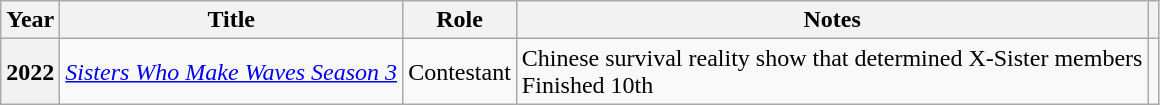<table class="wikitable sortable plainrowheaders">
<tr>
<th scope="col">Year</th>
<th scope="col">Title</th>
<th scope="col">Role</th>
<th scope="col">Notes</th>
<th scope="col" class="unsortable"></th>
</tr>
<tr>
<th scope="row">2022</th>
<td><em><a href='#'>Sisters Who Make Waves Season 3</a></em></td>
<td>Contestant</td>
<td>Chinese survival reality show that determined X-Sister members<br>Finished 10th</td>
<td style="text-align:center"></td>
</tr>
</table>
